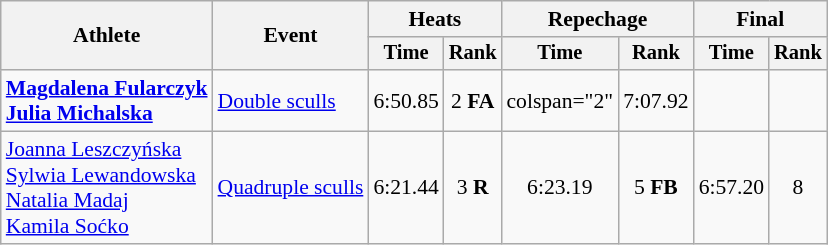<table class="wikitable" style="font-size:90%">
<tr>
<th rowspan="2">Athlete</th>
<th rowspan="2">Event</th>
<th colspan="2">Heats</th>
<th colspan="2">Repechage</th>
<th colspan="2">Final</th>
</tr>
<tr style="font-size:95%">
<th>Time</th>
<th>Rank</th>
<th>Time</th>
<th>Rank</th>
<th>Time</th>
<th>Rank</th>
</tr>
<tr align=center>
<td align=left><strong><a href='#'>Magdalena Fularczyk</a><br><a href='#'>Julia Michalska</a></strong></td>
<td align=left><a href='#'>Double sculls</a></td>
<td>6:50.85</td>
<td>2 <strong>FA</strong></td>
<td>colspan="2" </td>
<td>7:07.92</td>
<td></td>
</tr>
<tr align=center>
<td align=left><a href='#'>Joanna Leszczyńska</a><br><a href='#'>Sylwia Lewandowska</a><br><a href='#'>Natalia Madaj</a><br><a href='#'>Kamila Soćko</a></td>
<td align=left><a href='#'>Quadruple sculls</a></td>
<td>6:21.44</td>
<td>3 <strong>R</strong></td>
<td>6:23.19</td>
<td>5 <strong>FB</strong></td>
<td>6:57.20</td>
<td>8</td>
</tr>
</table>
